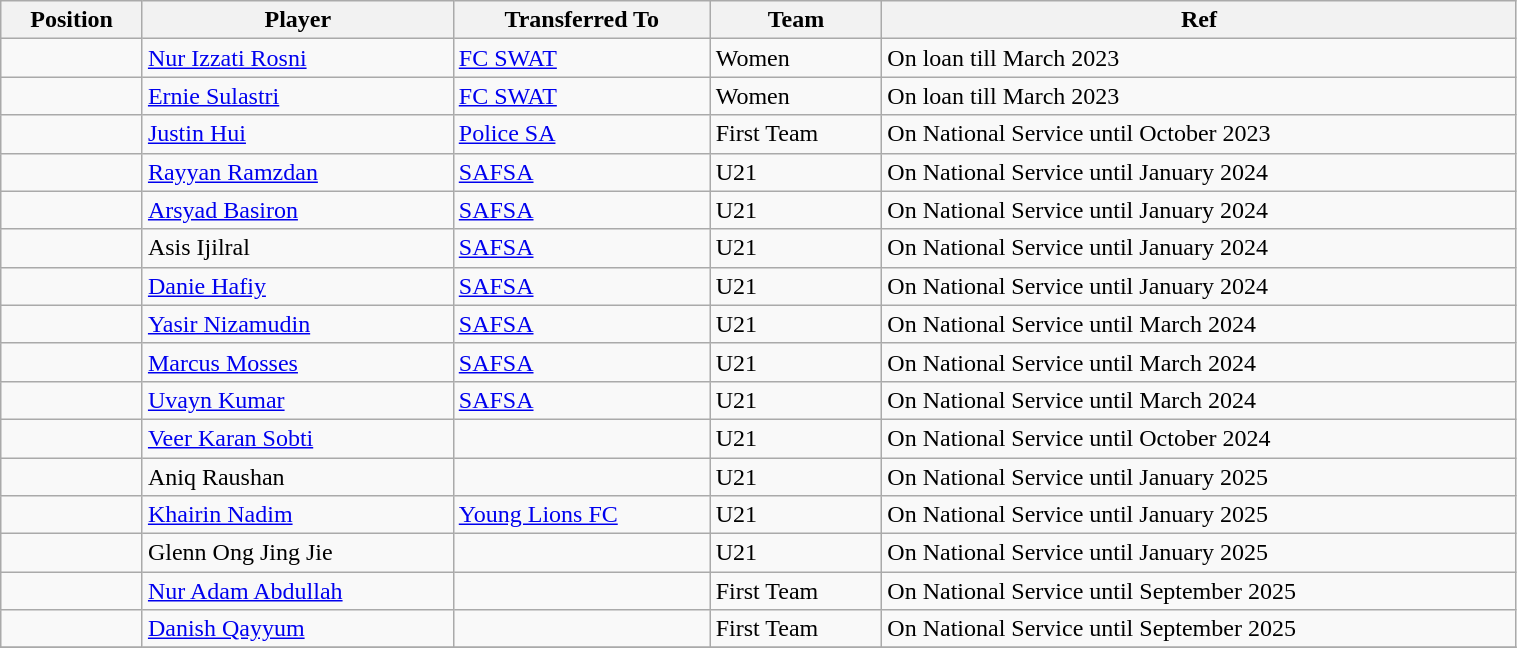<table class="wikitable sortable" style="width:80%; text-align:center; font-size:100%; text-align:left;">
<tr>
<th>Position</th>
<th>Player</th>
<th>Transferred To</th>
<th>Team</th>
<th>Ref</th>
</tr>
<tr>
<td></td>
<td> <a href='#'>Nur Izzati Rosni</a></td>
<td> <a href='#'>FC SWAT</a></td>
<td>Women</td>
<td>On loan till March 2023 </td>
</tr>
<tr>
<td></td>
<td> <a href='#'>Ernie Sulastri</a></td>
<td> <a href='#'>FC SWAT</a></td>
<td>Women</td>
<td>On loan till March 2023 </td>
</tr>
<tr>
<td></td>
<td> <a href='#'>Justin Hui</a></td>
<td> <a href='#'>Police SA</a></td>
<td>First Team</td>
<td>On National Service until October 2023</td>
</tr>
<tr>
<td></td>
<td> <a href='#'>Rayyan Ramzdan</a></td>
<td> <a href='#'>SAFSA</a></td>
<td>U21</td>
<td>On National Service until January 2024</td>
</tr>
<tr>
<td></td>
<td> <a href='#'>Arsyad Basiron</a></td>
<td> <a href='#'>SAFSA</a></td>
<td>U21</td>
<td>On National Service until January 2024</td>
</tr>
<tr>
<td></td>
<td> Asis Ijilral</td>
<td> <a href='#'>SAFSA</a></td>
<td>U21</td>
<td>On National Service until January 2024</td>
</tr>
<tr>
<td></td>
<td> <a href='#'>Danie Hafiy</a></td>
<td> <a href='#'>SAFSA</a></td>
<td>U21</td>
<td>On National Service until January 2024</td>
</tr>
<tr>
<td></td>
<td> <a href='#'>Yasir Nizamudin</a></td>
<td> <a href='#'>SAFSA</a></td>
<td>U21</td>
<td>On National Service until March 2024</td>
</tr>
<tr>
<td></td>
<td> <a href='#'>Marcus Mosses</a></td>
<td> <a href='#'>SAFSA</a></td>
<td>U21</td>
<td>On National Service until March 2024</td>
</tr>
<tr>
<td></td>
<td> <a href='#'>Uvayn Kumar</a></td>
<td> <a href='#'>SAFSA</a></td>
<td>U21</td>
<td>On National Service until March 2024</td>
</tr>
<tr>
<td></td>
<td> <a href='#'>Veer Karan Sobti</a></td>
<td></td>
<td>U21</td>
<td>On National Service until October 2024</td>
</tr>
<tr>
<td></td>
<td> Aniq Raushan</td>
<td></td>
<td>U21</td>
<td>On National Service until January 2025</td>
</tr>
<tr>
<td></td>
<td> <a href='#'>Khairin Nadim</a></td>
<td> <a href='#'>Young Lions FC</a></td>
<td>U21</td>
<td>On National Service until January 2025 </td>
</tr>
<tr>
<td></td>
<td> Glenn Ong Jing Jie</td>
<td></td>
<td>U21</td>
<td>On National Service until January 2025</td>
</tr>
<tr>
<td></td>
<td> <a href='#'>Nur Adam Abdullah</a></td>
<td></td>
<td>First Team</td>
<td>On National Service until September 2025</td>
</tr>
<tr>
<td></td>
<td> <a href='#'>Danish Qayyum</a></td>
<td></td>
<td>First Team</td>
<td>On National Service until September 2025</td>
</tr>
<tr>
</tr>
</table>
